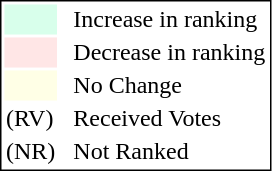<table style="border:1px solid black;">
<tr>
<td style="background:#D8FFEB; width:20px;"></td>
<td> </td>
<td>Increase in ranking</td>
</tr>
<tr>
<td style="background:#FFE6E6; width:20px;"></td>
<td> </td>
<td>Decrease in ranking</td>
</tr>
<tr>
<td style="background:#FFFFE6; width:20px;"></td>
<td> </td>
<td>No Change</td>
</tr>
<tr>
<td>(RV)</td>
<td> </td>
<td>Received Votes</td>
</tr>
<tr>
<td>(NR)</td>
<td> </td>
<td>Not Ranked</td>
</tr>
</table>
